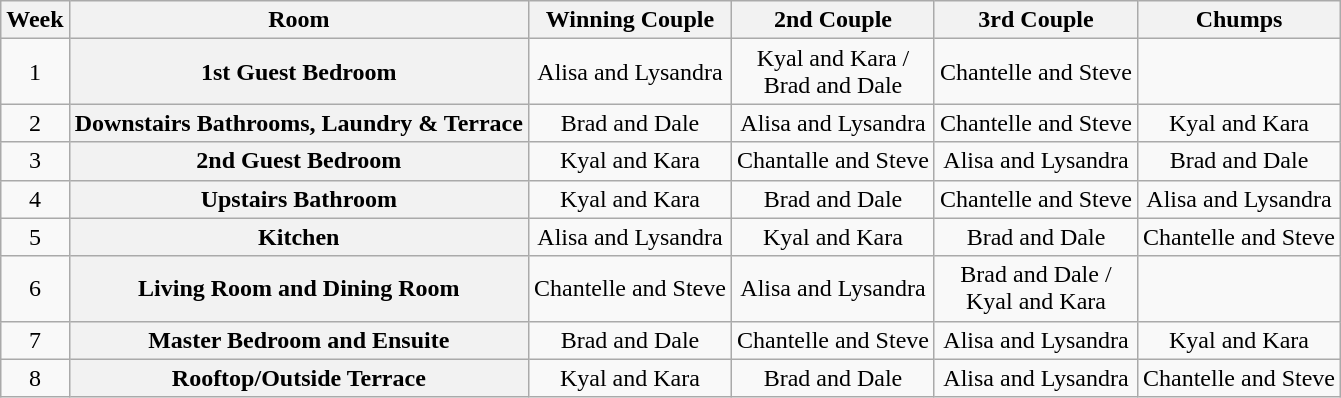<table class="wikitable" style="text-align:center">
<tr>
<th>Week</th>
<th>Room</th>
<th>Winning Couple</th>
<th>2nd Couple</th>
<th>3rd Couple</th>
<th>Chumps</th>
</tr>
<tr>
<td>1</td>
<th>1st Guest Bedroom</th>
<td>Alisa and Lysandra</td>
<td>Kyal and Kara /<br>Brad and Dale</td>
<td>Chantelle and Steve</td>
<td></td>
</tr>
<tr>
<td>2</td>
<th>Downstairs Bathrooms, Laundry & Terrace</th>
<td>Brad and Dale</td>
<td>Alisa and Lysandra</td>
<td>Chantelle and Steve</td>
<td>Kyal and Kara</td>
</tr>
<tr>
<td>3</td>
<th>2nd Guest Bedroom</th>
<td>Kyal and Kara</td>
<td>Chantalle and Steve</td>
<td>Alisa and Lysandra</td>
<td>Brad and Dale</td>
</tr>
<tr>
<td>4</td>
<th>Upstairs Bathroom</th>
<td>Kyal and Kara</td>
<td>Brad and Dale</td>
<td>Chantelle and Steve</td>
<td>Alisa and Lysandra</td>
</tr>
<tr>
<td>5</td>
<th>Kitchen</th>
<td>Alisa and Lysandra</td>
<td>Kyal and Kara</td>
<td>Brad and Dale</td>
<td>Chantelle and Steve</td>
</tr>
<tr>
<td>6</td>
<th>Living Room and Dining Room</th>
<td>Chantelle and Steve</td>
<td>Alisa and Lysandra</td>
<td>Brad and Dale /<br>Kyal and Kara</td>
<td></td>
</tr>
<tr>
<td>7</td>
<th>Master Bedroom and Ensuite</th>
<td>Brad and Dale</td>
<td>Chantelle and Steve</td>
<td>Alisa and Lysandra</td>
<td>Kyal and Kara</td>
</tr>
<tr>
<td>8</td>
<th>Rooftop/Outside Terrace</th>
<td>Kyal and Kara</td>
<td>Brad and Dale</td>
<td>Alisa and Lysandra</td>
<td>Chantelle and Steve</td>
</tr>
</table>
